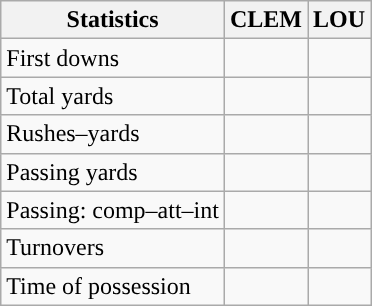<table class="wikitable" style="float:left">
<tr>
<th>Statistics</th>
<th>CLEM</th>
<th>LOU</th>
</tr>
<tr>
<td>First downs</td>
<td></td>
<td></td>
</tr>
<tr>
<td>Total yards</td>
<td></td>
<td></td>
</tr>
<tr>
<td>Rushes–yards</td>
<td></td>
<td></td>
</tr>
<tr>
<td>Passing yards</td>
<td></td>
<td></td>
</tr>
<tr>
<td>Passing: comp–att–int</td>
<td></td>
<td></td>
</tr>
<tr>
<td>Turnovers</td>
<td></td>
<td></td>
</tr>
<tr>
<td>Time of possession</td>
<td></td>
<td></td>
</tr>
</table>
